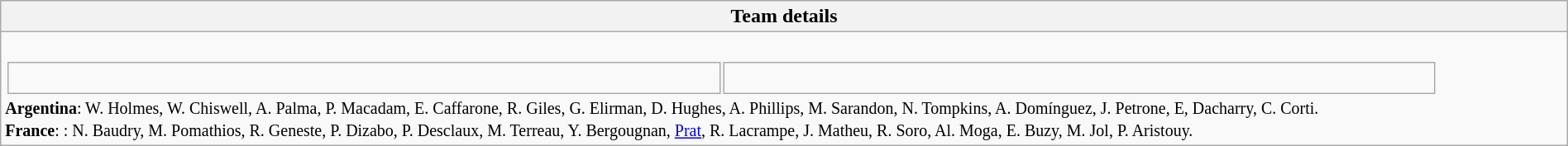<table style="width:100%" class="wikitable collapsible collapsed">
<tr>
<th>Team details</th>
</tr>
<tr>
<td><br><table width=92% |>
<tr>
<td></td>
<td><br></td>
</tr>
</table>
<small>
<strong>Argentina</strong>: W. Holmes, W. Chiswell, A. Palma, P. Macadam, E. Caffarone, R. Giles, G. Elirman, D. Hughes, A. Phillips, M. Sarandon, N. Tompkins, A. Domínguez, J. Petrone, E, Dacharry, C. Corti.
<br><strong>France</strong>: : N. Baudry, M. Pomathios, R. Geneste, P. Dizabo, P. Desclaux, M. Terreau, Y. Bergougnan, <a href='#'>Prat</a>, R. Lacrampe, J. Matheu, R. Soro, Al. Moga, E. Buzy, M. Jol, P. Aristouy.
</small></td>
</tr>
</table>
